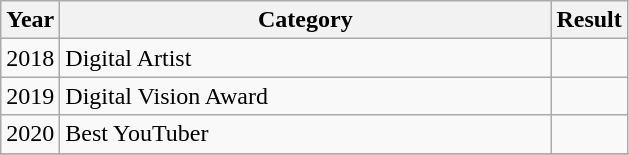<table class="wikitable">
<tr>
<th width="10">Year</th>
<th width="320">Category</th>
<th width="30">Result</th>
</tr>
<tr>
<td>2018</td>
<td>Digital Artist</td>
<td></td>
</tr>
<tr>
<td>2019</td>
<td>Digital Vision Award</td>
<td></td>
</tr>
<tr>
<td>2020</td>
<td>Best YouTuber</td>
<td></td>
</tr>
<tr>
</tr>
</table>
